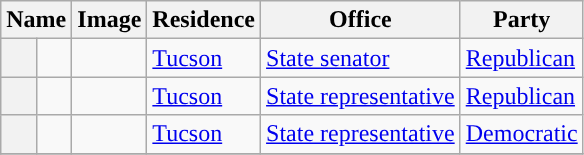<table class="sortable wikitable">
<tr valign=bottom>
<th colspan="2">Name</th>
<th>Image</th>
<th>Residence</th>
<th>Office</th>
<th>Party</th>
</tr>
<tr>
<th style="background-color:  "></th>
<td></td>
<td></td>
<td><a href='#'>Tucson</a></td>
<td><a href='#'>State senator</a></td>
<td><a href='#'>Republican</a></td>
</tr>
<tr>
<th style="background-color:  "></th>
<td></td>
<td></td>
<td><a href='#'>Tucson</a></td>
<td><a href='#'>State representative</a></td>
<td><a href='#'>Republican</a></td>
</tr>
<tr>
<th style="background-color:  "></th>
<td></td>
<td></td>
<td><a href='#'>Tucson</a></td>
<td><a href='#'>State representative</a></td>
<td><a href='#'>Democratic</a></td>
</tr>
<tr>
</tr>
</table>
